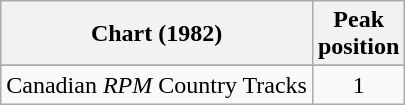<table class="wikitable sortable">
<tr>
<th align="left">Chart (1982)</th>
<th align="center">Peak<br>position</th>
</tr>
<tr>
</tr>
<tr>
<td align="left">Canadian <em>RPM</em> Country Tracks</td>
<td align="center">1</td>
</tr>
</table>
